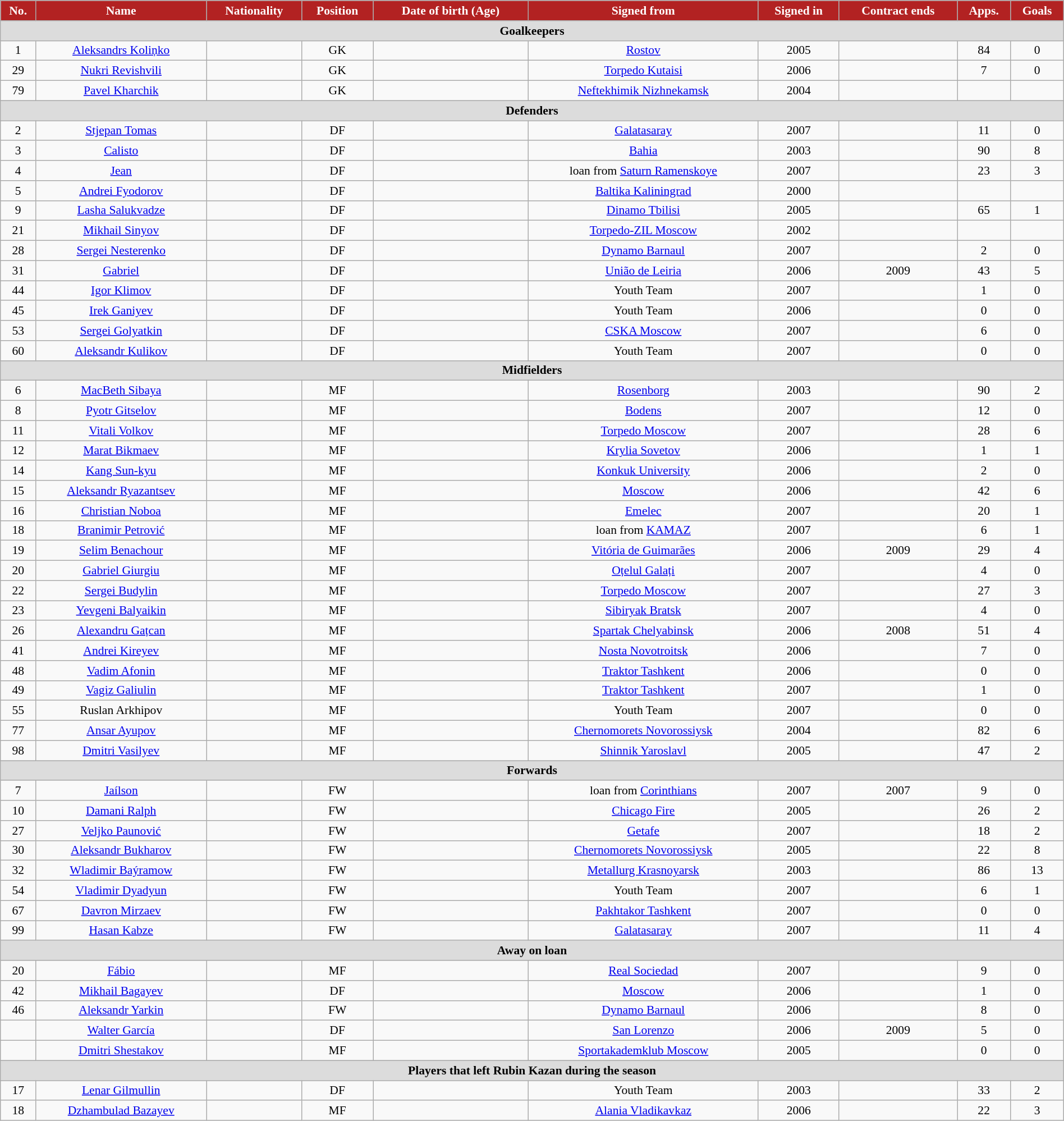<table class="wikitable"  style="text-align:center; font-size:90%; width:100%;">
<tr>
<th style="background:#B22222; color:white; text-align:center;">No.</th>
<th style="background:#B22222; color:white; text-align:center;">Name</th>
<th style="background:#B22222; color:white; text-align:center;">Nationality</th>
<th style="background:#B22222; color:white; text-align:center;">Position</th>
<th style="background:#B22222; color:white; text-align:center;">Date of birth (Age)</th>
<th style="background:#B22222; color:white; text-align:center;">Signed from</th>
<th style="background:#B22222; color:white; text-align:center;">Signed in</th>
<th style="background:#B22222; color:white; text-align:center;">Contract ends</th>
<th style="background:#B22222; color:white; text-align:center;">Apps.</th>
<th style="background:#B22222; color:white; text-align:center;">Goals</th>
</tr>
<tr>
<th colspan="11"  style="background:#dcdcdc; text-align:center;">Goalkeepers</th>
</tr>
<tr>
<td>1</td>
<td><a href='#'>Aleksandrs Koliņko</a></td>
<td></td>
<td>GK</td>
<td></td>
<td><a href='#'>Rostov</a></td>
<td>2005</td>
<td></td>
<td>84</td>
<td>0</td>
</tr>
<tr>
<td>29</td>
<td><a href='#'>Nukri Revishvili</a></td>
<td></td>
<td>GK</td>
<td></td>
<td><a href='#'>Torpedo Kutaisi</a></td>
<td>2006</td>
<td></td>
<td>7</td>
<td>0</td>
</tr>
<tr>
<td>79</td>
<td><a href='#'>Pavel Kharchik</a></td>
<td></td>
<td>GK</td>
<td></td>
<td><a href='#'>Neftekhimik Nizhnekamsk</a></td>
<td>2004</td>
<td></td>
<td></td>
<td></td>
</tr>
<tr>
<th colspan="11"  style="background:#dcdcdc; text-align:center;">Defenders</th>
</tr>
<tr>
<td>2</td>
<td><a href='#'>Stjepan Tomas</a></td>
<td></td>
<td>DF</td>
<td></td>
<td><a href='#'>Galatasaray</a></td>
<td>2007</td>
<td></td>
<td>11</td>
<td>0</td>
</tr>
<tr>
<td>3</td>
<td><a href='#'>Calisto</a></td>
<td></td>
<td>DF</td>
<td></td>
<td><a href='#'>Bahia</a></td>
<td>2003</td>
<td></td>
<td>90</td>
<td>8</td>
</tr>
<tr>
<td>4</td>
<td><a href='#'>Jean</a></td>
<td></td>
<td>DF</td>
<td></td>
<td>loan from <a href='#'>Saturn Ramenskoye</a></td>
<td>2007</td>
<td></td>
<td>23</td>
<td>3</td>
</tr>
<tr>
<td>5</td>
<td><a href='#'>Andrei Fyodorov</a></td>
<td></td>
<td>DF</td>
<td></td>
<td><a href='#'>Baltika Kaliningrad</a></td>
<td>2000</td>
<td></td>
<td></td>
<td></td>
</tr>
<tr>
<td>9</td>
<td><a href='#'>Lasha Salukvadze</a></td>
<td></td>
<td>DF</td>
<td></td>
<td><a href='#'>Dinamo Tbilisi</a></td>
<td>2005</td>
<td></td>
<td>65</td>
<td>1</td>
</tr>
<tr>
<td>21</td>
<td><a href='#'>Mikhail Sinyov</a></td>
<td></td>
<td>DF</td>
<td></td>
<td><a href='#'>Torpedo-ZIL Moscow</a></td>
<td>2002</td>
<td></td>
<td></td>
<td></td>
</tr>
<tr>
<td>28</td>
<td><a href='#'>Sergei Nesterenko</a></td>
<td></td>
<td>DF</td>
<td></td>
<td><a href='#'>Dynamo Barnaul</a></td>
<td>2007</td>
<td></td>
<td>2</td>
<td>0</td>
</tr>
<tr>
<td>31</td>
<td><a href='#'>Gabriel</a></td>
<td></td>
<td>DF</td>
<td></td>
<td><a href='#'>União de Leiria</a></td>
<td>2006</td>
<td>2009</td>
<td>43</td>
<td>5</td>
</tr>
<tr>
<td>44</td>
<td><a href='#'>Igor Klimov</a></td>
<td></td>
<td>DF</td>
<td></td>
<td>Youth Team</td>
<td>2007</td>
<td></td>
<td>1</td>
<td>0</td>
</tr>
<tr>
<td>45</td>
<td><a href='#'>Irek Ganiyev</a></td>
<td></td>
<td>DF</td>
<td></td>
<td>Youth Team</td>
<td>2006</td>
<td></td>
<td>0</td>
<td>0</td>
</tr>
<tr>
<td>53</td>
<td><a href='#'>Sergei Golyatkin</a></td>
<td></td>
<td>DF</td>
<td></td>
<td><a href='#'>CSKA Moscow</a></td>
<td>2007</td>
<td></td>
<td>6</td>
<td>0</td>
</tr>
<tr>
<td>60</td>
<td><a href='#'>Aleksandr Kulikov</a></td>
<td></td>
<td>DF</td>
<td></td>
<td>Youth Team</td>
<td>2007</td>
<td></td>
<td>0</td>
<td>0</td>
</tr>
<tr>
<th colspan="11"  style="background:#dcdcdc; text-align:center;">Midfielders</th>
</tr>
<tr>
<td>6</td>
<td><a href='#'>MacBeth Sibaya</a></td>
<td></td>
<td>MF</td>
<td></td>
<td><a href='#'>Rosenborg</a></td>
<td>2003</td>
<td></td>
<td>90</td>
<td>2</td>
</tr>
<tr>
<td>8</td>
<td><a href='#'>Pyotr Gitselov</a></td>
<td></td>
<td>MF</td>
<td></td>
<td><a href='#'>Bodens</a></td>
<td>2007</td>
<td></td>
<td>12</td>
<td>0</td>
</tr>
<tr>
<td>11</td>
<td><a href='#'>Vitali Volkov</a></td>
<td></td>
<td>MF</td>
<td></td>
<td><a href='#'>Torpedo Moscow</a></td>
<td>2007</td>
<td></td>
<td>28</td>
<td>6</td>
</tr>
<tr>
<td>12</td>
<td><a href='#'>Marat Bikmaev</a></td>
<td></td>
<td>MF</td>
<td></td>
<td><a href='#'>Krylia Sovetov</a></td>
<td>2006</td>
<td></td>
<td>1</td>
<td>1</td>
</tr>
<tr>
<td>14</td>
<td><a href='#'>Kang Sun-kyu</a></td>
<td></td>
<td>MF</td>
<td></td>
<td><a href='#'>Konkuk University</a></td>
<td>2006</td>
<td></td>
<td>2</td>
<td>0</td>
</tr>
<tr>
<td>15</td>
<td><a href='#'>Aleksandr Ryazantsev</a></td>
<td></td>
<td>MF</td>
<td></td>
<td><a href='#'>Moscow</a></td>
<td>2006</td>
<td></td>
<td>42</td>
<td>6</td>
</tr>
<tr>
<td>16</td>
<td><a href='#'>Christian Noboa</a></td>
<td></td>
<td>MF</td>
<td></td>
<td><a href='#'>Emelec</a></td>
<td>2007</td>
<td></td>
<td>20</td>
<td>1</td>
</tr>
<tr>
<td>18</td>
<td><a href='#'>Branimir Petrović</a></td>
<td></td>
<td>MF</td>
<td></td>
<td>loan from <a href='#'>KAMAZ</a></td>
<td>2007</td>
<td></td>
<td>6</td>
<td>1</td>
</tr>
<tr>
<td>19</td>
<td><a href='#'>Selim Benachour</a></td>
<td></td>
<td>MF</td>
<td></td>
<td><a href='#'>Vitória de Guimarães</a></td>
<td>2006</td>
<td>2009</td>
<td>29</td>
<td>4</td>
</tr>
<tr>
<td>20</td>
<td><a href='#'>Gabriel Giurgiu</a></td>
<td></td>
<td>MF</td>
<td></td>
<td><a href='#'>Oțelul Galați</a></td>
<td>2007</td>
<td></td>
<td>4</td>
<td>0</td>
</tr>
<tr>
<td>22</td>
<td><a href='#'>Sergei Budylin</a></td>
<td></td>
<td>MF</td>
<td></td>
<td><a href='#'>Torpedo Moscow</a></td>
<td>2007</td>
<td></td>
<td>27</td>
<td>3</td>
</tr>
<tr>
<td>23</td>
<td><a href='#'>Yevgeni Balyaikin</a></td>
<td></td>
<td>MF</td>
<td></td>
<td><a href='#'>Sibiryak Bratsk</a></td>
<td>2007</td>
<td></td>
<td>4</td>
<td>0</td>
</tr>
<tr>
<td>26</td>
<td><a href='#'>Alexandru Gațcan</a></td>
<td></td>
<td>MF</td>
<td></td>
<td><a href='#'>Spartak Chelyabinsk</a></td>
<td>2006</td>
<td>2008</td>
<td>51</td>
<td>4</td>
</tr>
<tr>
<td>41</td>
<td><a href='#'>Andrei Kireyev</a></td>
<td></td>
<td>MF</td>
<td></td>
<td><a href='#'>Nosta Novotroitsk</a></td>
<td>2006</td>
<td></td>
<td>7</td>
<td>0</td>
</tr>
<tr>
<td>48</td>
<td><a href='#'>Vadim Afonin</a></td>
<td></td>
<td>MF</td>
<td></td>
<td><a href='#'>Traktor Tashkent</a></td>
<td>2006</td>
<td></td>
<td>0</td>
<td>0</td>
</tr>
<tr>
<td>49</td>
<td><a href='#'>Vagiz Galiulin</a></td>
<td></td>
<td>MF</td>
<td></td>
<td><a href='#'>Traktor Tashkent</a></td>
<td>2007</td>
<td></td>
<td>1</td>
<td>0</td>
</tr>
<tr>
<td>55</td>
<td>Ruslan Arkhipov</td>
<td></td>
<td>MF</td>
<td></td>
<td>Youth Team</td>
<td>2007</td>
<td></td>
<td>0</td>
<td>0</td>
</tr>
<tr>
<td>77</td>
<td><a href='#'>Ansar Ayupov</a></td>
<td></td>
<td>MF</td>
<td></td>
<td><a href='#'>Chernomorets Novorossiysk</a></td>
<td>2004</td>
<td></td>
<td>82</td>
<td>6</td>
</tr>
<tr>
<td>98</td>
<td><a href='#'>Dmitri Vasilyev</a></td>
<td></td>
<td>MF</td>
<td></td>
<td><a href='#'>Shinnik Yaroslavl</a></td>
<td>2005</td>
<td></td>
<td>47</td>
<td>2</td>
</tr>
<tr>
<th colspan="11"  style="background:#dcdcdc; text-align:center;">Forwards</th>
</tr>
<tr>
<td>7</td>
<td><a href='#'>Jaílson</a></td>
<td></td>
<td>FW</td>
<td></td>
<td>loan from <a href='#'>Corinthians</a></td>
<td>2007</td>
<td>2007</td>
<td>9</td>
<td>0</td>
</tr>
<tr>
<td>10</td>
<td><a href='#'>Damani Ralph</a></td>
<td></td>
<td>FW</td>
<td></td>
<td><a href='#'>Chicago Fire</a></td>
<td>2005</td>
<td></td>
<td>26</td>
<td>2</td>
</tr>
<tr>
<td>27</td>
<td><a href='#'>Veljko Paunović</a></td>
<td></td>
<td>FW</td>
<td></td>
<td><a href='#'>Getafe</a></td>
<td>2007</td>
<td></td>
<td>18</td>
<td>2</td>
</tr>
<tr>
<td>30</td>
<td><a href='#'>Aleksandr Bukharov</a></td>
<td></td>
<td>FW</td>
<td></td>
<td><a href='#'>Chernomorets Novorossiysk</a></td>
<td>2005</td>
<td></td>
<td>22</td>
<td>8</td>
</tr>
<tr>
<td>32</td>
<td><a href='#'>Wladimir Baýramow</a></td>
<td></td>
<td>FW</td>
<td></td>
<td><a href='#'>Metallurg Krasnoyarsk</a></td>
<td>2003</td>
<td></td>
<td>86</td>
<td>13</td>
</tr>
<tr>
<td>54</td>
<td><a href='#'>Vladimir Dyadyun</a></td>
<td></td>
<td>FW</td>
<td></td>
<td>Youth Team</td>
<td>2007</td>
<td></td>
<td>6</td>
<td>1</td>
</tr>
<tr>
<td>67</td>
<td><a href='#'>Davron Mirzaev</a></td>
<td></td>
<td>FW</td>
<td></td>
<td><a href='#'>Pakhtakor Tashkent</a></td>
<td>2007</td>
<td></td>
<td>0</td>
<td>0</td>
</tr>
<tr>
<td>99</td>
<td><a href='#'>Hasan Kabze</a></td>
<td></td>
<td>FW</td>
<td></td>
<td><a href='#'>Galatasaray</a></td>
<td>2007</td>
<td></td>
<td>11</td>
<td>4</td>
</tr>
<tr>
<th colspan="11"  style="background:#dcdcdc; text-align:center;">Away on loan</th>
</tr>
<tr>
<td>20</td>
<td><a href='#'>Fábio</a></td>
<td></td>
<td>MF</td>
<td></td>
<td><a href='#'>Real Sociedad</a></td>
<td>2007</td>
<td></td>
<td>9</td>
<td>0</td>
</tr>
<tr>
<td>42</td>
<td><a href='#'>Mikhail Bagayev</a></td>
<td></td>
<td>DF</td>
<td></td>
<td><a href='#'>Moscow</a></td>
<td>2006</td>
<td></td>
<td>1</td>
<td>0</td>
</tr>
<tr>
<td>46</td>
<td><a href='#'>Aleksandr Yarkin</a></td>
<td></td>
<td>FW</td>
<td></td>
<td><a href='#'>Dynamo Barnaul</a></td>
<td>2006</td>
<td></td>
<td>8</td>
<td>0</td>
</tr>
<tr>
<td></td>
<td><a href='#'>Walter García</a></td>
<td></td>
<td>DF</td>
<td></td>
<td><a href='#'>San Lorenzo</a></td>
<td>2006</td>
<td>2009</td>
<td>5</td>
<td>0</td>
</tr>
<tr>
<td></td>
<td><a href='#'>Dmitri Shestakov</a></td>
<td></td>
<td>MF</td>
<td></td>
<td><a href='#'>Sportakademklub Moscow</a></td>
<td>2005</td>
<td></td>
<td>0</td>
<td>0</td>
</tr>
<tr>
<th colspan="11"  style="background:#dcdcdc; text-align:center;">Players that left Rubin Kazan during the season</th>
</tr>
<tr>
<td>17</td>
<td><a href='#'>Lenar Gilmullin</a></td>
<td></td>
<td>DF</td>
<td></td>
<td>Youth Team</td>
<td>2003</td>
<td></td>
<td>33</td>
<td>2</td>
</tr>
<tr>
<td>18</td>
<td><a href='#'>Dzhambulad Bazayev</a></td>
<td></td>
<td>MF</td>
<td></td>
<td><a href='#'>Alania Vladikavkaz</a></td>
<td>2006</td>
<td></td>
<td>22</td>
<td>3</td>
</tr>
</table>
